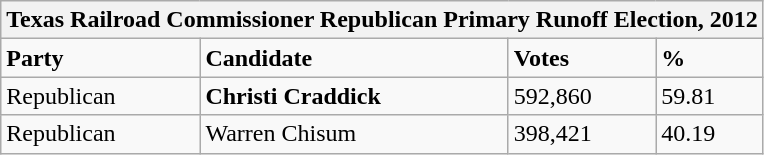<table class="wikitable">
<tr>
<th colspan="4">Texas Railroad Commissioner Republican Primary Runoff Election, 2012</th>
</tr>
<tr>
<td><strong>Party</strong></td>
<td><strong>Candidate</strong></td>
<td><strong>Votes</strong></td>
<td><strong>%</strong></td>
</tr>
<tr>
<td>Republican</td>
<td><strong>Christi Craddick</strong></td>
<td>592,860</td>
<td>59.81</td>
</tr>
<tr>
<td>Republican</td>
<td>Warren Chisum</td>
<td>398,421</td>
<td>40.19</td>
</tr>
</table>
